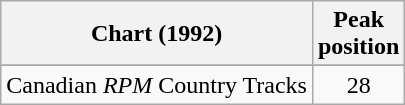<table class="wikitable sortable">
<tr>
<th align="left">Chart (1992)</th>
<th align="center">Peak<br>position</th>
</tr>
<tr>
</tr>
<tr>
<td align="left">Canadian <em>RPM</em> Country Tracks</td>
<td align="center">28</td>
</tr>
</table>
